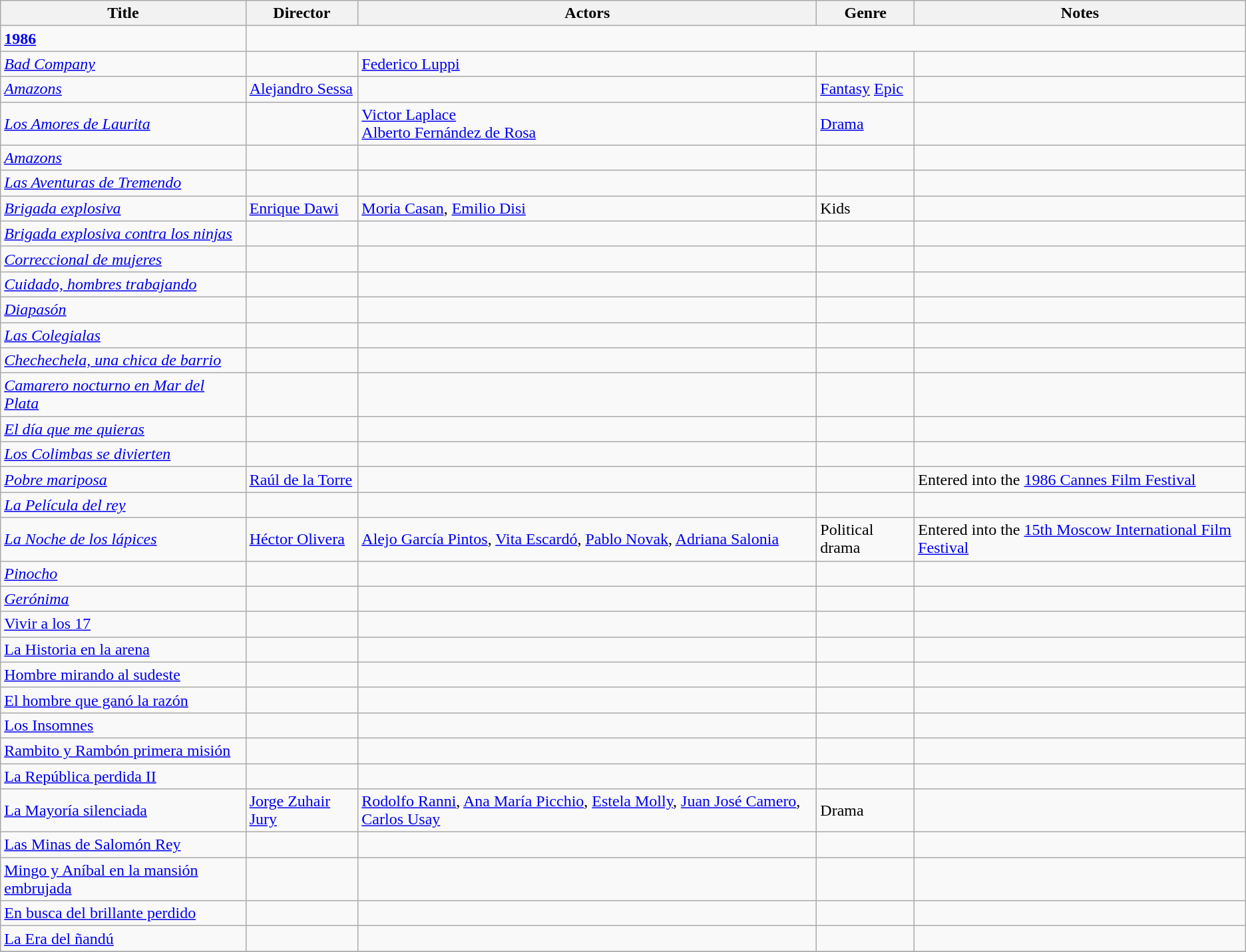<table class="wikitable">
<tr>
<th>Title</th>
<th>Director</th>
<th>Actors</th>
<th>Genre</th>
<th>Notes</th>
</tr>
<tr>
<td><strong><a href='#'>1986</a></strong></td>
</tr>
<tr>
<td><em><a href='#'>Bad Company</a></em></td>
<td></td>
<td><a href='#'>Federico Luppi</a></td>
<td></td>
<td></td>
</tr>
<tr>
<td><em><a href='#'>Amazons</a></em></td>
<td><a href='#'>Alejandro Sessa</a></td>
<td></td>
<td><a href='#'>Fantasy</a> <a href='#'>Epic</a></td>
<td></td>
</tr>
<tr>
<td><em><a href='#'>Los Amores de Laurita</a></em></td>
<td></td>
<td><a href='#'>Victor Laplace</a><br><a href='#'>Alberto Fernández de Rosa</a></td>
<td><a href='#'>Drama</a></td>
<td></td>
</tr>
<tr>
<td><em><a href='#'>Amazons</a></em></td>
<td></td>
<td></td>
<td></td>
<td></td>
</tr>
<tr>
<td><em><a href='#'>Las Aventuras de Tremendo</a></em></td>
<td></td>
<td></td>
<td></td>
<td></td>
</tr>
<tr>
<td><em><a href='#'>Brigada explosiva</a></em></td>
<td><a href='#'>Enrique Dawi</a></td>
<td><a href='#'>Moria Casan</a>, <a href='#'>Emilio Disi</a></td>
<td>Kids</td>
<td></td>
</tr>
<tr>
<td><em><a href='#'>Brigada explosiva contra los ninjas</a></em></td>
<td></td>
<td></td>
<td></td>
<td></td>
</tr>
<tr>
<td><em><a href='#'>Correccional de mujeres</a></em></td>
<td></td>
<td></td>
<td></td>
<td></td>
</tr>
<tr>
<td><em><a href='#'>Cuidado, hombres trabajando</a></em></td>
<td></td>
<td></td>
<td></td>
<td></td>
</tr>
<tr>
<td><em><a href='#'>Diapasón</a></em></td>
<td></td>
<td></td>
<td></td>
<td></td>
</tr>
<tr>
<td><em><a href='#'>Las Colegialas</a></em></td>
<td></td>
<td></td>
<td></td>
<td></td>
</tr>
<tr>
<td><em><a href='#'>Chechechela, una chica de barrio</a></em></td>
<td></td>
<td></td>
<td></td>
<td></td>
</tr>
<tr>
<td><em><a href='#'>Camarero nocturno en Mar del Plata</a></em></td>
<td></td>
<td></td>
<td></td>
<td></td>
</tr>
<tr>
<td><em><a href='#'>El día que me quieras</a></em></td>
<td></td>
<td></td>
<td></td>
<td></td>
</tr>
<tr>
<td><em><a href='#'>Los Colimbas se divierten</a></em></td>
<td></td>
<td></td>
<td></td>
<td></td>
</tr>
<tr>
<td><em><a href='#'>Pobre mariposa</a></em></td>
<td><a href='#'>Raúl de la Torre</a></td>
<td></td>
<td></td>
<td>Entered into the <a href='#'>1986 Cannes Film Festival</a></td>
</tr>
<tr>
<td><em><a href='#'>La Película del rey</a></em></td>
<td></td>
<td></td>
<td></td>
<td></td>
</tr>
<tr>
<td><em><a href='#'>La Noche de los lápices</a></em></td>
<td><a href='#'>Héctor Olivera</a></td>
<td><a href='#'>Alejo García Pintos</a>, <a href='#'>Vita Escardó</a>, <a href='#'>Pablo Novak</a>, <a href='#'>Adriana Salonia</a></td>
<td>Political drama</td>
<td>Entered into the <a href='#'>15th Moscow International Film Festival</a></td>
</tr>
<tr>
<td><em><a href='#'>Pinocho</a> </em></td>
<td></td>
<td></td>
<td></td>
<td></td>
</tr>
<tr>
<td><em><a href='#'>Gerónima</a><strong></td>
<td></td>
<td></td>
<td></td>
<td></td>
</tr>
<tr>
<td></em><a href='#'>Vivir a los 17</a><em></td>
<td></td>
<td></td>
<td></td>
<td></td>
</tr>
<tr>
<td></em><a href='#'>La Historia en la arena</a><em></td>
<td></td>
<td></td>
<td></td>
<td></td>
</tr>
<tr>
<td></em><a href='#'>Hombre mirando al sudeste</a><em></td>
<td></td>
<td></td>
<td></td>
<td></td>
</tr>
<tr>
<td></em><a href='#'>El hombre que ganó la razón</a><em></td>
<td></td>
<td></td>
<td></td>
<td></td>
</tr>
<tr>
<td></em><a href='#'>Los Insomnes</a><em></td>
<td></td>
<td></td>
<td></td>
<td></td>
</tr>
<tr>
<td></em><a href='#'>Rambito y Rambón primera misión</a><em></td>
<td></td>
<td></td>
<td></td>
<td></td>
</tr>
<tr>
<td></em><a href='#'>La República perdida II</a><em></td>
<td></td>
<td></td>
<td></td>
<td></td>
</tr>
<tr>
<td></em><a href='#'>La Mayoría silenciada</a><em></td>
<td><a href='#'>Jorge Zuhair Jury</a></td>
<td><a href='#'>Rodolfo Ranni</a>, <a href='#'>Ana María Picchio</a>, <a href='#'>Estela Molly</a>, <a href='#'>Juan José Camero</a>, <a href='#'>Carlos Usay</a></td>
<td>Drama</td>
<td></td>
</tr>
<tr>
<td></em><a href='#'>Las Minas de Salomón Rey</a><em></td>
<td></td>
<td></td>
<td></td>
<td></td>
</tr>
<tr>
<td></em><a href='#'>Mingo y Aníbal en la mansión embrujada</a><em></td>
<td></td>
<td></td>
<td></td>
<td></td>
</tr>
<tr>
<td></em><a href='#'>En busca del brillante perdido</a><em></td>
<td></td>
<td></td>
<td></td>
<td></td>
</tr>
<tr>
<td></em><a href='#'>La Era del ñandú</a><em></td>
<td></td>
<td></td>
<td></td>
<td></td>
</tr>
<tr>
</tr>
</table>
